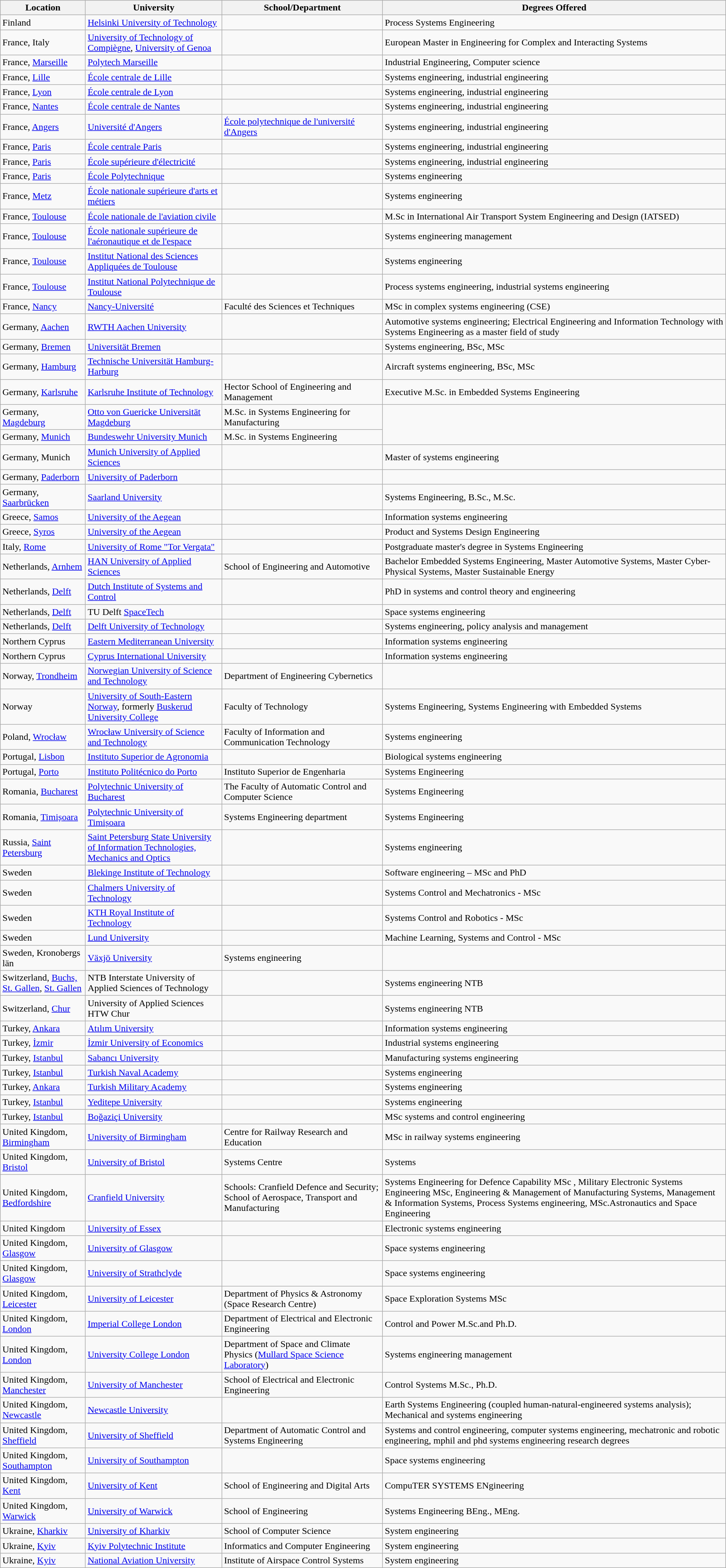<table cellpadding="4" cellspacing="0" style="margin: 1em 1em 1em 0; background: #f9f9f9; border: 1px #a0a0a0 solid; border-collapse: collapse; " rules="all" class="wikitable sortable">
<tr>
<th>Location</th>
<th>University</th>
<th>School/Department</th>
<th>Degrees Offered</th>
</tr>
<tr>
<td>Finland</td>
<td><a href='#'>Helsinki University of Technology</a></td>
<td></td>
<td>Process Systems Engineering</td>
</tr>
<tr>
<td>France, Italy</td>
<td><a href='#'>University of Technology of Compiègne</a>, <a href='#'>University of Genoa</a></td>
<td></td>
<td>European Master in Engineering for Complex and Interacting Systems</td>
</tr>
<tr>
<td>France, <a href='#'>Marseille</a></td>
<td><a href='#'>Polytech Marseille</a></td>
<td></td>
<td>Industrial Engineering, Computer science</td>
</tr>
<tr>
<td>France, <a href='#'>Lille</a></td>
<td><a href='#'>École centrale de Lille</a></td>
<td></td>
<td>Systems engineering, industrial engineering</td>
</tr>
<tr>
<td>France, <a href='#'>Lyon</a></td>
<td><a href='#'>École centrale de Lyon</a></td>
<td></td>
<td>Systems engineering, industrial engineering</td>
</tr>
<tr>
<td>France, <a href='#'>Nantes</a></td>
<td><a href='#'>École centrale de Nantes</a></td>
<td></td>
<td>Systems engineering, industrial engineering</td>
</tr>
<tr>
<td>France, <a href='#'>Angers</a></td>
<td><a href='#'>Université d'Angers</a></td>
<td><a href='#'>École polytechnique de l'université d'Angers</a></td>
<td>Systems engineering, industrial engineering</td>
</tr>
<tr>
<td>France, <a href='#'>Paris</a></td>
<td><a href='#'>École centrale Paris</a></td>
<td></td>
<td>Systems engineering, industrial engineering</td>
</tr>
<tr>
<td>France, <a href='#'>Paris</a></td>
<td><a href='#'>École supérieure d'électricité</a></td>
<td></td>
<td>Systems engineering, industrial engineering</td>
</tr>
<tr>
<td>France, <a href='#'>Paris</a></td>
<td><a href='#'>École Polytechnique</a></td>
<td></td>
<td>Systems engineering</td>
</tr>
<tr>
<td>France, <a href='#'>Metz</a></td>
<td><a href='#'>École nationale supérieure d'arts et métiers</a></td>
<td></td>
<td>Systems engineering</td>
</tr>
<tr>
<td>France, <a href='#'>Toulouse</a></td>
<td><a href='#'>École nationale de l'aviation civile</a></td>
<td></td>
<td>M.Sc in International Air Transport System Engineering and Design (IATSED)</td>
</tr>
<tr>
<td>France, <a href='#'>Toulouse</a></td>
<td><a href='#'>École nationale supérieure de l'aéronautique et de l'espace</a></td>
<td></td>
<td>Systems engineering management</td>
</tr>
<tr>
<td>France, <a href='#'>Toulouse</a></td>
<td><a href='#'>Institut National des Sciences Appliquées de Toulouse</a></td>
<td></td>
<td>Systems engineering</td>
</tr>
<tr>
<td>France, <a href='#'>Toulouse</a></td>
<td><a href='#'>Institut National Polytechnique de Toulouse</a></td>
<td></td>
<td>Process systems engineering, industrial systems engineering</td>
</tr>
<tr>
<td>France, <a href='#'>Nancy</a></td>
<td><a href='#'>Nancy-Université</a></td>
<td>Faculté des Sciences et Techniques</td>
<td>MSc in complex systems engineering (CSE)</td>
</tr>
<tr>
<td>Germany, <a href='#'>Aachen</a></td>
<td><a href='#'>RWTH Aachen University</a></td>
<td></td>
<td>Automotive systems engineering; Electrical Engineering and Information Technology with Systems Engineering as a master field of study</td>
</tr>
<tr>
<td>Germany, <a href='#'>Bremen</a></td>
<td><a href='#'>Universität Bremen</a></td>
<td></td>
<td>Systems engineering, BSc, MSc</td>
</tr>
<tr>
<td>Germany, <a href='#'>Hamburg</a></td>
<td><a href='#'>Technische Universität Hamburg-Harburg</a></td>
<td></td>
<td>Aircraft systems engineering, BSc, MSc</td>
</tr>
<tr>
<td>Germany, <a href='#'>Karlsruhe</a></td>
<td><a href='#'>Karlsruhe Institute of Technology</a></td>
<td>Hector School of Engineering and Management</td>
<td>Executive M.Sc. in Embedded Systems Engineering</td>
</tr>
<tr>
<td>Germany, <a href='#'>Magdeburg</a></td>
<td><a href='#'>Otto von Guericke Universität Magdeburg</a></td>
<td>M.Sc. in Systems Engineering for Manufacturing</td>
</tr>
<tr>
<td>Germany, <a href='#'>Munich</a></td>
<td><a href='#'>Bundeswehr University Munich</a></td>
<td>M.Sc. in Systems Engineering</td>
</tr>
<tr>
<td>Germany, Munich</td>
<td><a href='#'>Munich University of Applied Sciences</a></td>
<td></td>
<td>Master of systems engineering</td>
</tr>
<tr>
<td>Germany, <a href='#'>Paderborn</a></td>
<td><a href='#'>University of Paderborn</a></td>
<td></td>
</tr>
<tr>
<td>Germany, <a href='#'>Saarbrücken</a></td>
<td><a href='#'>Saarland University</a></td>
<td></td>
<td>Systems Engineering, B.Sc., M.Sc.</td>
</tr>
<tr>
<td>Greece, <a href='#'>Samos</a></td>
<td><a href='#'>University of the Aegean</a></td>
<td></td>
<td>Information systems engineering</td>
</tr>
<tr>
<td>Greece, <a href='#'>Syros</a></td>
<td><a href='#'>University of the Aegean</a></td>
<td></td>
<td>Product and Systems Design Engineering</td>
</tr>
<tr>
<td>Italy, <a href='#'>Rome</a></td>
<td><a href='#'>University of Rome "Tor Vergata"</a></td>
<td></td>
<td>Postgraduate master's degree in Systems Engineering</td>
</tr>
<tr>
<td>Netherlands, <a href='#'>Arnhem</a></td>
<td><a href='#'>HAN University of Applied Sciences</a></td>
<td>School of Engineering and Automotive</td>
<td>Bachelor Embedded Systems Engineering, Master Automotive Systems, Master Cyber-Physical Systems, Master Sustainable Energy</td>
</tr>
<tr>
<td>Netherlands, <a href='#'>Delft</a></td>
<td><a href='#'>Dutch Institute of Systems and Control</a></td>
<td></td>
<td>PhD in systems and control theory and engineering</td>
</tr>
<tr>
<td>Netherlands, <a href='#'>Delft</a></td>
<td>TU Delft <a href='#'>SpaceTech</a></td>
<td></td>
<td>Space systems engineering</td>
</tr>
<tr>
<td>Netherlands, <a href='#'>Delft</a></td>
<td><a href='#'>Delft University of Technology</a></td>
<td></td>
<td>Systems engineering, policy analysis and management</td>
</tr>
<tr>
<td>Northern Cyprus</td>
<td><a href='#'>Eastern Mediterranean University</a></td>
<td></td>
<td>Information systems engineering</td>
</tr>
<tr>
<td>Northern Cyprus</td>
<td><a href='#'>Cyprus International University</a></td>
<td></td>
<td>Information systems engineering</td>
</tr>
<tr>
<td>Norway, <a href='#'>Trondheim</a></td>
<td><a href='#'>Norwegian University of Science and Technology</a></td>
<td>Department of Engineering Cybernetics</td>
<td></td>
</tr>
<tr>
<td>Norway</td>
<td><a href='#'>University of South-Eastern Norway</a>, formerly <a href='#'>Buskerud University College</a></td>
<td>Faculty of Technology</td>
<td>Systems Engineering, Systems Engineering with Embedded Systems</td>
</tr>
<tr>
<td>Poland, <a href='#'>Wrocław</a></td>
<td><a href='#'>Wrocław University of Science and Technology</a></td>
<td>Faculty of Information and Communication Technology</td>
<td>Systems engineering</td>
</tr>
<tr>
<td>Portugal, <a href='#'>Lisbon</a></td>
<td><a href='#'>Instituto Superior de Agronomia</a></td>
<td></td>
<td>Biological systems engineering</td>
</tr>
<tr>
<td>Portugal, <a href='#'>Porto</a></td>
<td><a href='#'>Instituto Politécnico do Porto</a></td>
<td>Instituto Superior de Engenharia</td>
<td>Systems Engineering</td>
</tr>
<tr>
<td>Romania, <a href='#'>Bucharest</a></td>
<td><a href='#'>Polytechnic University of Bucharest</a></td>
<td>The Faculty of Automatic Control and Computer Science</td>
<td>Systems Engineering</td>
</tr>
<tr>
<td>Romania, <a href='#'>Timișoara</a></td>
<td><a href='#'>Polytechnic University of Timișoara</a></td>
<td>Systems Engineering department</td>
<td>Systems Engineering</td>
</tr>
<tr>
<td>Russia, <a href='#'>Saint Petersburg</a></td>
<td><a href='#'>Saint Petersburg State University of Information Technologies, Mechanics and Optics</a></td>
<td></td>
<td>Systems engineering</td>
</tr>
<tr>
<td>Sweden</td>
<td><a href='#'>Blekinge Institute of Technology</a></td>
<td></td>
<td>Software engineering – MSc and PhD</td>
</tr>
<tr>
<td>Sweden</td>
<td><a href='#'>Chalmers University of Technology</a></td>
<td></td>
<td>Systems Control and Mechatronics - MSc</td>
</tr>
<tr>
<td>Sweden</td>
<td><a href='#'>KTH Royal Institute of Technology</a></td>
<td></td>
<td>Systems Control and Robotics - MSc</td>
</tr>
<tr>
<td>Sweden</td>
<td><a href='#'>Lund University</a></td>
<td></td>
<td>Machine Learning, Systems and Control - MSc</td>
</tr>
<tr>
<td>Sweden, Kronobergs län</td>
<td><a href='#'>Växjö University</a></td>
<td>Systems engineering</td>
</tr>
<tr>
<td>Switzerland, <a href='#'>Buchs, St. Gallen</a>, <a href='#'>St. Gallen</a></td>
<td>NTB Interstate University of Applied Sciences of Technology</td>
<td></td>
<td>Systems engineering NTB</td>
</tr>
<tr>
<td>Switzerland, <a href='#'>Chur</a></td>
<td>University of Applied Sciences HTW Chur</td>
<td></td>
<td>Systems engineering NTB</td>
</tr>
<tr>
<td>Turkey, <a href='#'>Ankara</a></td>
<td><a href='#'>Atılım University</a></td>
<td></td>
<td>Information systems engineering</td>
</tr>
<tr>
<td>Turkey, <a href='#'>İzmir</a></td>
<td><a href='#'>İzmir University of Economics</a></td>
<td></td>
<td>Industrial systems engineering</td>
</tr>
<tr>
<td>Turkey, <a href='#'>Istanbul</a></td>
<td><a href='#'>Sabancı University</a></td>
<td></td>
<td>Manufacturing systems engineering</td>
</tr>
<tr>
<td>Turkey, <a href='#'>Istanbul</a></td>
<td><a href='#'>Turkish Naval Academy</a></td>
<td></td>
<td>Systems engineering</td>
</tr>
<tr>
<td>Turkey, <a href='#'>Ankara</a></td>
<td><a href='#'>Turkish Military Academy</a></td>
<td></td>
<td>Systems engineering</td>
</tr>
<tr>
<td>Turkey, <a href='#'>Istanbul</a></td>
<td><a href='#'>Yeditepe University</a></td>
<td></td>
<td>Systems engineering</td>
</tr>
<tr>
<td>Turkey, <a href='#'>Istanbul</a></td>
<td><a href='#'>Boğaziçi University</a></td>
<td></td>
<td>MSc systems and control engineering</td>
</tr>
<tr>
<td>United Kingdom, <a href='#'>Birmingham</a></td>
<td><a href='#'>University of Birmingham</a></td>
<td>Centre for Railway Research and Education</td>
<td>MSc in railway systems engineering</td>
</tr>
<tr>
<td>United Kingdom, <a href='#'>Bristol</a></td>
<td><a href='#'>University of Bristol</a></td>
<td>Systems Centre</td>
<td>Systems</td>
</tr>
<tr>
<td>United Kingdom, <a href='#'>Bedfordshire</a></td>
<td><a href='#'>Cranfield University</a></td>
<td>Schools: Cranfield Defence and Security; School of Aerospace, Transport and Manufacturing</td>
<td>Systems Engineering for Defence Capability MSc , Military Electronic Systems Engineering MSc, Engineering & Management of Manufacturing Systems, Management & Information Systems, Process Systems engineering, MSc.Astronautics and Space Engineering</td>
</tr>
<tr>
<td>United Kingdom</td>
<td><a href='#'>University of Essex</a></td>
<td></td>
<td>Electronic systems engineering</td>
</tr>
<tr>
<td>United Kingdom, <a href='#'>Glasgow</a></td>
<td><a href='#'>University of Glasgow</a></td>
<td></td>
<td>Space systems engineering</td>
</tr>
<tr>
<td>United Kingdom, <a href='#'>Glasgow</a></td>
<td><a href='#'>University of Strathclyde</a></td>
<td></td>
<td>Space systems engineering</td>
</tr>
<tr>
<td>United Kingdom, <a href='#'>Leicester</a></td>
<td><a href='#'>University of Leicester</a></td>
<td>Department of Physics & Astronomy (Space Research Centre)</td>
<td>Space Exploration Systems MSc </td>
</tr>
<tr>
<td>United Kingdom, <a href='#'>London</a></td>
<td><a href='#'>Imperial College London</a></td>
<td>Department of Electrical and Electronic Engineering</td>
<td>Control and Power M.Sc.and Ph.D. </td>
</tr>
<tr>
<td>United Kingdom, <a href='#'>London</a></td>
<td><a href='#'>University College London</a></td>
<td>Department of Space and Climate Physics (<a href='#'>Mullard Space Science Laboratory</a>)</td>
<td>Systems engineering management</td>
</tr>
<tr>
<td>United Kingdom, <a href='#'>Manchester</a></td>
<td><a href='#'>University of Manchester</a></td>
<td>School of Electrical and Electronic Engineering</td>
<td>Control Systems  M.Sc., Ph.D. </td>
</tr>
<tr>
<td>United Kingdom, <a href='#'>Newcastle</a></td>
<td><a href='#'>Newcastle University</a></td>
<td></td>
<td>Earth Systems Engineering (coupled human-natural-engineered systems analysis); Mechanical and systems engineering</td>
</tr>
<tr>
<td>United Kingdom, <a href='#'>Sheffield</a></td>
<td><a href='#'>University of Sheffield</a></td>
<td>Department of Automatic Control and Systems Engineering</td>
<td>Systems and control engineering, computer systems engineering, mechatronic and robotic engineering, mphil and phd systems engineering research degrees</td>
</tr>
<tr>
<td>United Kingdom, <a href='#'>Southampton</a></td>
<td><a href='#'>University of Southampton</a></td>
<td></td>
<td>Space systems engineering</td>
</tr>
<tr>
<td>United Kingdom, <a href='#'>Kent</a></td>
<td><a href='#'>University of Kent</a></td>
<td>School of Engineering and Digital Arts</td>
<td>CompuTER SYSTEMS ENgineering</td>
</tr>
<tr>
<td>United Kingdom, <a href='#'>Warwick</a></td>
<td><a href='#'>University of Warwick</a></td>
<td>School of Engineering</td>
<td>Systems Engineering BEng., MEng.</td>
</tr>
<tr>
<td>Ukraine, <a href='#'>Kharkiv</a></td>
<td><a href='#'>University of Kharkiv</a></td>
<td>School of Computer Science</td>
<td>System engineering</td>
</tr>
<tr>
<td>Ukraine, <a href='#'>Kyiv</a></td>
<td><a href='#'>Kyiv Polytechnic Institute</a></td>
<td>Informatics and Computer Engineering</td>
<td>System engineering</td>
</tr>
<tr>
<td>Ukraine, <a href='#'>Kyiv</a></td>
<td><a href='#'>National Aviation University</a></td>
<td>Institute of Airspace Control Systems</td>
<td>System engineering</td>
</tr>
</table>
